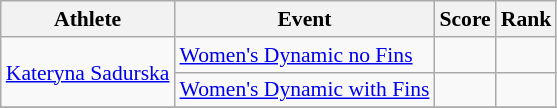<table class=wikitable style=font-size:90%;text-align:center>
<tr>
<th>Athlete</th>
<th>Event</th>
<th>Score</th>
<th>Rank</th>
</tr>
<tr>
<td rowspan="2" align="left"><a href='#'>Kateryna Sadurska</a></td>
<td align=left><a href='#'>Women's Dynamic no Fins</a></td>
<td></td>
<td></td>
</tr>
<tr>
<td align=left><a href='#'>Women's Dynamic with Fins</a></td>
<td></td>
<td></td>
</tr>
<tr>
</tr>
</table>
